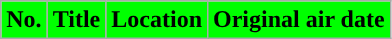<table class="wikitable plainrowheaders" style="background: ;">
<tr>
<th scope="col" style="background:#00FF00; color:#000;">No.</th>
<th scope="col" style="background:#00FF00; color:#000;">Title</th>
<th scope="col" style="background:#00FF00; color:#000;">Location</th>
<th scope="col" style="background:#00FF00; color:#000;">Original air date<br>

</th>
</tr>
</table>
